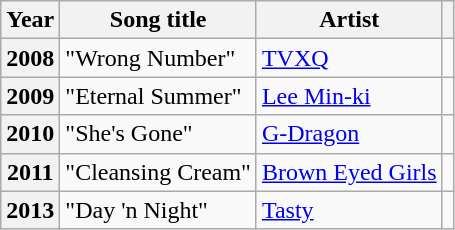<table class="wikitable plainrowheaders sortable">
<tr>
<th scope="col">Year</th>
<th scope="col">Song title</th>
<th scope="col">Artist</th>
<th scope="col" class="unsortable"></th>
</tr>
<tr>
<th scope="row">2008</th>
<td>"Wrong Number"</td>
<td><a href='#'>TVXQ</a></td>
<td style="text-align:center"></td>
</tr>
<tr>
<th scope="row">2009</th>
<td>"Eternal Summer"</td>
<td><a href='#'>Lee Min-ki</a></td>
<td style="text-align:center"></td>
</tr>
<tr>
<th scope="row">2010</th>
<td>"She's Gone"</td>
<td><a href='#'>G-Dragon</a></td>
<td style="text-align:center"></td>
</tr>
<tr>
<th scope="row">2011</th>
<td>"Cleansing Cream"</td>
<td><a href='#'>Brown Eyed Girls</a></td>
<td style="text-align:center"></td>
</tr>
<tr>
<th scope="row">2013</th>
<td>"Day 'n Night"</td>
<td><a href='#'>Tasty</a></td>
<td style="text-align:center"></td>
</tr>
</table>
